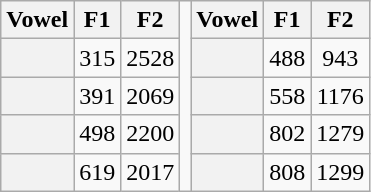<table class="wikitable" style="text-align: center;">
<tr>
<th>Vowel</th>
<th>F1</th>
<th>F2</th>
<td rowspan="5"></td>
<th>Vowel</th>
<th>F1</th>
<th>F2</th>
</tr>
<tr>
<th></th>
<td>315</td>
<td>2528</td>
<th></th>
<td>488</td>
<td>943</td>
</tr>
<tr>
<th></th>
<td>391</td>
<td>2069</td>
<th></th>
<td>558</td>
<td>1176</td>
</tr>
<tr>
<th></th>
<td>498</td>
<td>2200</td>
<th></th>
<td>802</td>
<td>1279</td>
</tr>
<tr>
<th></th>
<td>619</td>
<td>2017</td>
<th></th>
<td>808</td>
<td>1299</td>
</tr>
</table>
